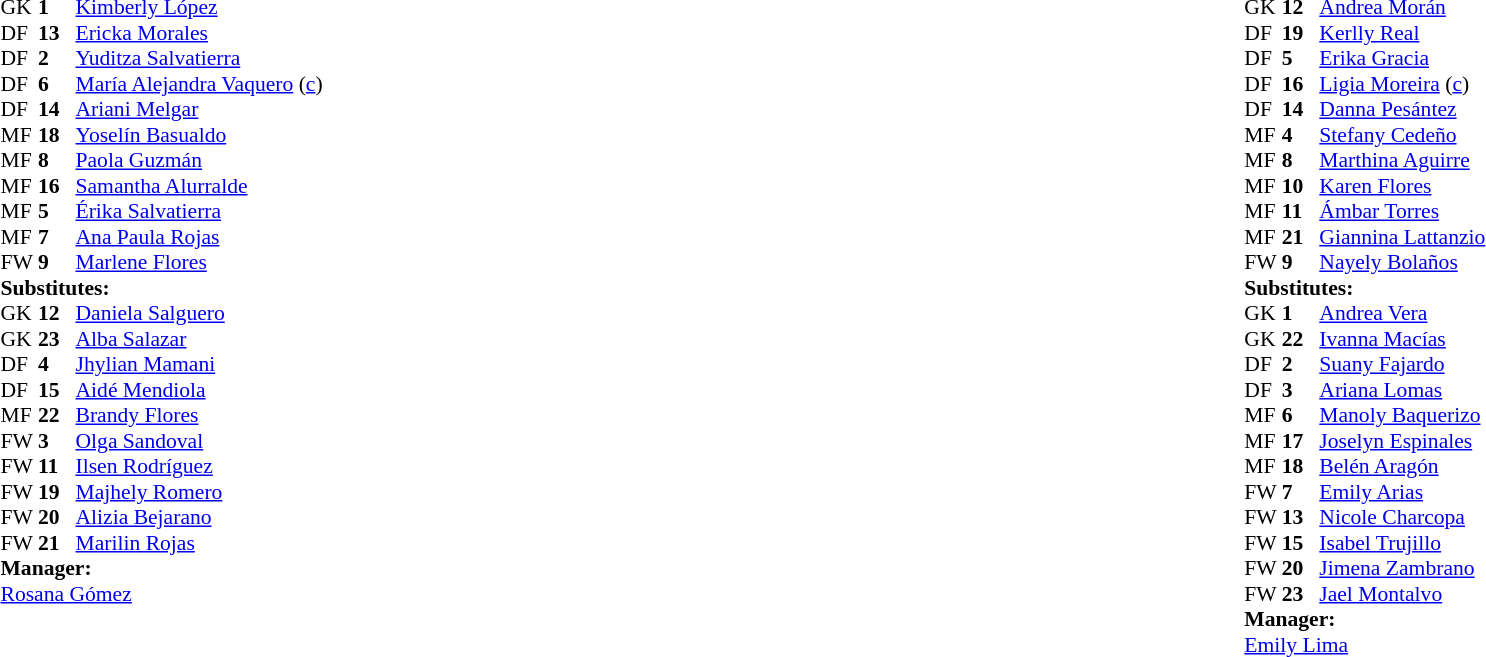<table width="100%">
<tr>
<td style="vertical-align:top; width:40%"><br><table style="font-size: 90%" cellspacing="0" cellpadding="0">
<tr>
<th width=25></th>
<th width=25></th>
</tr>
<tr>
<td>GK</td>
<td><strong>1</strong></td>
<td><a href='#'>Kimberly López</a></td>
<td></td>
</tr>
<tr>
<td>DF</td>
<td><strong>13</strong></td>
<td><a href='#'>Ericka Morales</a></td>
</tr>
<tr>
<td>DF</td>
<td><strong>2</strong></td>
<td><a href='#'>Yuditza Salvatierra</a></td>
<td></td>
<td></td>
</tr>
<tr>
<td>DF</td>
<td><strong>6</strong></td>
<td><a href='#'>María Alejandra Vaquero</a> (<a href='#'>c</a>)</td>
</tr>
<tr>
<td>DF</td>
<td><strong>14</strong></td>
<td><a href='#'>Ariani Melgar</a></td>
<td></td>
<td></td>
</tr>
<tr>
<td>MF</td>
<td><strong>18</strong></td>
<td><a href='#'>Yoselín Basualdo</a></td>
<td></td>
<td></td>
</tr>
<tr>
<td>MF</td>
<td><strong>8</strong></td>
<td><a href='#'>Paola Guzmán</a></td>
<td></td>
<td></td>
</tr>
<tr>
<td>MF</td>
<td><strong>16</strong></td>
<td><a href='#'>Samantha Alurralde</a></td>
</tr>
<tr>
<td>MF</td>
<td><strong>5</strong></td>
<td><a href='#'>Érika Salvatierra</a></td>
</tr>
<tr>
<td>MF</td>
<td><strong>7</strong></td>
<td><a href='#'>Ana Paula Rojas</a></td>
</tr>
<tr>
<td>FW</td>
<td><strong>9</strong></td>
<td><a href='#'>Marlene Flores</a></td>
<td></td>
<td></td>
</tr>
<tr>
<td colspan=3><strong>Substitutes:</strong></td>
</tr>
<tr>
<td>GK</td>
<td><strong>12</strong></td>
<td><a href='#'>Daniela Salguero</a></td>
</tr>
<tr>
<td>GK</td>
<td><strong>23</strong></td>
<td><a href='#'>Alba Salazar</a></td>
<td></td>
<td></td>
</tr>
<tr>
<td>DF</td>
<td><strong>4</strong></td>
<td><a href='#'>Jhylian Mamani</a></td>
<td></td>
<td></td>
</tr>
<tr>
<td>DF</td>
<td><strong>15</strong></td>
<td><a href='#'>Aidé Mendiola</a></td>
<td></td>
<td></td>
</tr>
<tr>
<td>MF</td>
<td><strong>22</strong></td>
<td><a href='#'>Brandy Flores</a></td>
</tr>
<tr>
<td>FW</td>
<td><strong>3</strong></td>
<td><a href='#'>Olga Sandoval</a></td>
</tr>
<tr>
<td>FW</td>
<td><strong>11</strong></td>
<td><a href='#'>Ilsen Rodríguez</a></td>
</tr>
<tr>
<td>FW</td>
<td><strong>19</strong></td>
<td><a href='#'>Majhely Romero</a></td>
</tr>
<tr>
<td>FW</td>
<td><strong>20</strong></td>
<td><a href='#'>Alizia Bejarano</a></td>
<td></td>
<td></td>
</tr>
<tr>
<td>FW</td>
<td><strong>21</strong></td>
<td><a href='#'>Marilin Rojas</a></td>
<td></td>
<td></td>
</tr>
<tr>
<td></td>
</tr>
<tr>
<td></td>
</tr>
<tr>
<td colspan=3><strong>Manager:</strong></td>
</tr>
<tr>
<td colspan="4"> <a href='#'>Rosana Gómez</a></td>
</tr>
</table>
</td>
<td style="vertical-align:top; width:50%"><br><table cellspacing="0" cellpadding="0" style="font-size:90%; margin:auto">
<tr>
<th width=25></th>
<th width=25></th>
</tr>
<tr>
<td>GK</td>
<td><strong>12</strong></td>
<td><a href='#'>Andrea Morán</a></td>
<td></td>
<td></td>
</tr>
<tr>
<td>DF</td>
<td><strong>19</strong></td>
<td><a href='#'>Kerlly Real</a></td>
</tr>
<tr>
<td>DF</td>
<td><strong>5</strong></td>
<td><a href='#'>Erika Gracia</a></td>
</tr>
<tr>
<td>DF</td>
<td><strong>16</strong></td>
<td><a href='#'>Ligia Moreira</a> (<a href='#'>c</a>)</td>
<td></td>
<td></td>
</tr>
<tr>
<td>DF</td>
<td><strong>14</strong></td>
<td><a href='#'>Danna Pesántez</a></td>
</tr>
<tr>
<td>MF</td>
<td><strong>4</strong></td>
<td><a href='#'>Stefany Cedeño</a></td>
</tr>
<tr>
<td>MF</td>
<td><strong>8</strong></td>
<td><a href='#'>Marthina Aguirre</a></td>
<td></td>
<td></td>
</tr>
<tr>
<td>MF</td>
<td><strong>10</strong></td>
<td><a href='#'>Karen Flores</a></td>
</tr>
<tr>
<td>MF</td>
<td><strong>11</strong></td>
<td><a href='#'>Ámbar Torres</a></td>
<td></td>
<td></td>
</tr>
<tr>
<td>MF</td>
<td><strong>21</strong></td>
<td><a href='#'>Giannina Lattanzio</a></td>
<td></td>
<td></td>
</tr>
<tr>
<td>FW</td>
<td><strong>9</strong></td>
<td><a href='#'>Nayely Bolaños</a></td>
</tr>
<tr>
<td colspan=3><strong>Substitutes:</strong></td>
</tr>
<tr>
<td>GK</td>
<td><strong>1</strong></td>
<td><a href='#'>Andrea Vera</a></td>
<td></td>
<td></td>
</tr>
<tr>
<td>GK</td>
<td><strong>22</strong></td>
<td><a href='#'>Ivanna Macías</a></td>
</tr>
<tr>
<td>DF</td>
<td><strong>2</strong></td>
<td><a href='#'>Suany Fajardo</a></td>
<td></td>
<td></td>
</tr>
<tr>
<td>DF</td>
<td><strong>3</strong></td>
<td><a href='#'>Ariana Lomas</a></td>
</tr>
<tr>
<td>MF</td>
<td><strong>6</strong></td>
<td><a href='#'>Manoly Baquerizo</a></td>
</tr>
<tr>
<td>MF</td>
<td><strong>17</strong></td>
<td><a href='#'>Joselyn Espinales</a></td>
<td></td>
<td></td>
</tr>
<tr>
<td>MF</td>
<td><strong>18</strong></td>
<td><a href='#'>Belén Aragón</a></td>
<td></td>
<td></td>
</tr>
<tr>
<td>FW</td>
<td><strong>7</strong></td>
<td><a href='#'>Emily Arias</a></td>
</tr>
<tr>
<td>FW</td>
<td><strong>13</strong></td>
<td><a href='#'>Nicole Charcopa</a></td>
<td></td>
<td></td>
</tr>
<tr>
<td>FW</td>
<td><strong>15</strong></td>
<td><a href='#'>Isabel Trujillo</a></td>
</tr>
<tr>
<td>FW</td>
<td><strong>20</strong></td>
<td><a href='#'>Jimena Zambrano</a></td>
</tr>
<tr>
<td>FW</td>
<td><strong>23</strong></td>
<td><a href='#'>Jael Montalvo</a></td>
</tr>
<tr>
<td colspan=3><strong>Manager:</strong></td>
</tr>
<tr>
<td colspan="4"> <a href='#'>Emily Lima</a></td>
</tr>
</table>
</td>
</tr>
</table>
